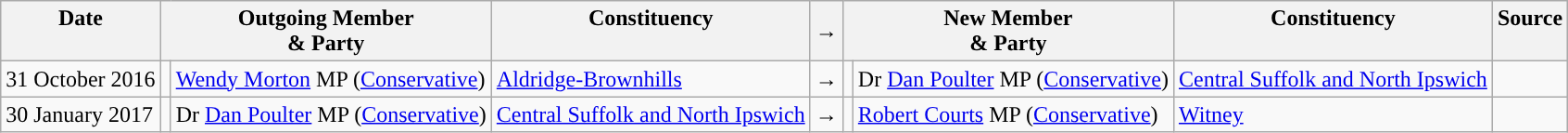<table class="wikitable">
<tr>
<th valign="top">Date</th>
<th colspan="2" valign="top">Outgoing Member<br>& Party</th>
<th valign="top">Constituency</th>
<th>→</th>
<th colspan="2" valign="top">New Member<br>& Party</th>
<th valign="top">Constituency</th>
<th valign="top">Source</th>
</tr>
<tr>
<td nowrap>31 October 2016</td>
<td style="color:inherit;background:"></td>
<td><a href='#'>Wendy Morton</a> MP (<a href='#'>Conservative</a>)</td>
<td><a href='#'>Aldridge-Brownhills</a></td>
<td>→</td>
<td style="color:inherit;background:"></td>
<td>Dr <a href='#'>Dan Poulter</a> MP (<a href='#'>Conservative</a>)</td>
<td><a href='#'>Central Suffolk and North Ipswich</a></td>
<td></td>
</tr>
<tr>
<td nowrap>30 January 2017</td>
<td style="color:inherit;background:"></td>
<td>Dr <a href='#'>Dan Poulter</a> MP (<a href='#'>Conservative</a>)</td>
<td><a href='#'>Central Suffolk and North Ipswich</a></td>
<td>→</td>
<td style="color:inherit;background:"></td>
<td><a href='#'>Robert Courts</a> MP (<a href='#'>Conservative</a>)</td>
<td><a href='#'>Witney</a></td>
<td></td>
</tr>
</table>
